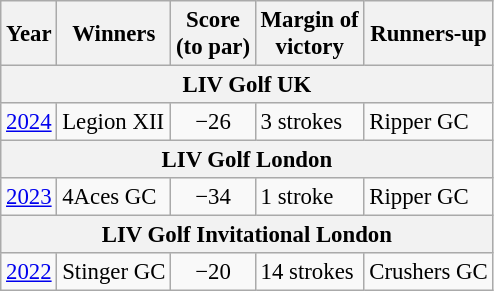<table class="wikitable" style="font-size:95%">
<tr>
<th>Year</th>
<th>Winners</th>
<th>Score<br>(to par)</th>
<th>Margin of<br>victory</th>
<th colspan=2>Runners-up</th>
</tr>
<tr>
<th colspan=7>LIV Golf UK</th>
</tr>
<tr>
<td><a href='#'>2024</a></td>
<td>Legion XII</td>
<td align=center>−26</td>
<td>3 strokes</td>
<td>Ripper GC</td>
</tr>
<tr>
<th colspan=7>LIV Golf London</th>
</tr>
<tr>
<td><a href='#'>2023</a></td>
<td>4Aces GC</td>
<td align=center>−34</td>
<td>1 stroke</td>
<td>Ripper GC</td>
</tr>
<tr>
<th colspan=7>LIV Golf Invitational London</th>
</tr>
<tr>
<td><a href='#'>2022</a></td>
<td>Stinger GC</td>
<td align=center>−20</td>
<td>14 strokes</td>
<td>Crushers GC</td>
</tr>
</table>
